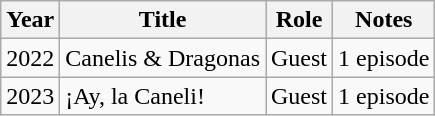<table class="wikitable">
<tr>
<th>Year</th>
<th>Title</th>
<th>Role</th>
<th>Notes</th>
</tr>
<tr>
<td>2022</td>
<td>Canelis & Dragonas</td>
<td>Guest</td>
<td>1 episode</td>
</tr>
<tr>
<td>2023</td>
<td>¡Ay, la Caneli!</td>
<td>Guest</td>
<td>1 episode</td>
</tr>
</table>
